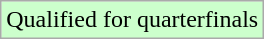<table class=wikitable>
<tr>
<td bgcolor=ccffcc>Qualified for quarterfinals</td>
</tr>
</table>
